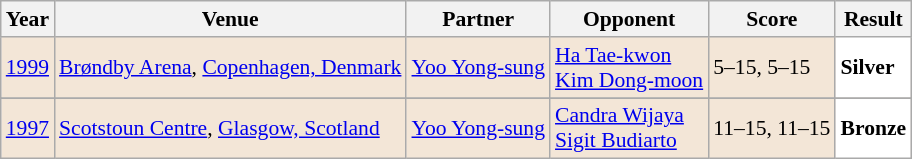<table class="sortable wikitable" style="font-size: 90%;">
<tr>
<th>Year</th>
<th>Venue</th>
<th>Partner</th>
<th>Opponent</th>
<th>Score</th>
<th>Result</th>
</tr>
<tr style="background:#F3E6D7">
<td align="center"><a href='#'>1999</a></td>
<td align="left"><a href='#'>Brøndby Arena</a>, <a href='#'>Copenhagen, Denmark</a></td>
<td align="left"> <a href='#'>Yoo Yong-sung</a></td>
<td align="left"> <a href='#'>Ha Tae-kwon</a> <br>  <a href='#'>Kim Dong-moon</a></td>
<td align="left">5–15, 5–15</td>
<td style="text-align:left; background:white"> <strong>Silver</strong></td>
</tr>
<tr>
</tr>
<tr style="background:#F3E6D7">
<td align="center"><a href='#'>1997</a></td>
<td align="left"><a href='#'>Scotstoun Centre</a>, <a href='#'>Glasgow, Scotland</a></td>
<td align="left"> <a href='#'>Yoo Yong-sung</a></td>
<td align="left"> <a href='#'>Candra Wijaya</a> <br>  <a href='#'>Sigit Budiarto</a></td>
<td align="left">11–15, 11–15</td>
<td style="text-align:left; background:white"> <strong>Bronze</strong></td>
</tr>
</table>
